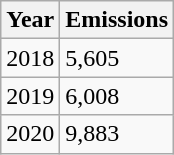<table class="wikitable">
<tr>
<th>Year</th>
<th>Emissions</th>
</tr>
<tr>
<td>2018</td>
<td>5,605</td>
</tr>
<tr>
<td>2019</td>
<td>6,008</td>
</tr>
<tr>
<td>2020</td>
<td>9,883</td>
</tr>
</table>
